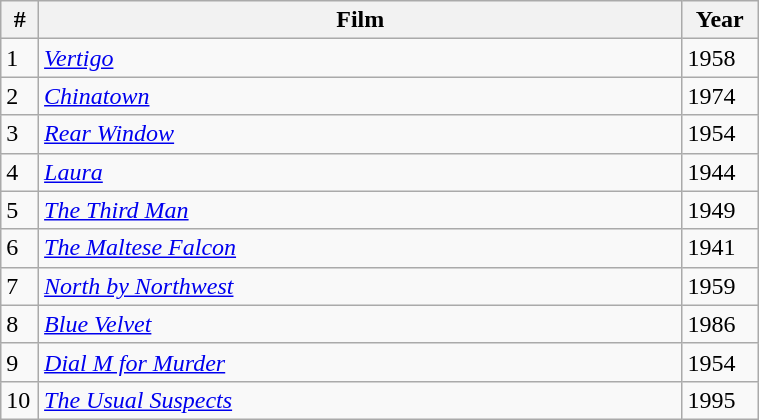<table class="sortable wikitable" style="width:40%">
<tr>
<th width=5%>#</th>
<th width=85%>Film</th>
<th width=10%>Year</th>
</tr>
<tr>
<td>1</td>
<td><em><a href='#'>Vertigo</a></em></td>
<td>1958</td>
</tr>
<tr>
<td>2</td>
<td><em><a href='#'>Chinatown</a></em></td>
<td>1974</td>
</tr>
<tr>
<td>3</td>
<td><em><a href='#'>Rear Window</a></em></td>
<td>1954</td>
</tr>
<tr>
<td>4</td>
<td><em><a href='#'>Laura</a></em></td>
<td>1944</td>
</tr>
<tr>
<td>5</td>
<td><em><a href='#'>The Third Man</a></em></td>
<td>1949</td>
</tr>
<tr>
<td>6</td>
<td><em><a href='#'>The Maltese Falcon</a></em></td>
<td>1941</td>
</tr>
<tr>
<td>7</td>
<td><em><a href='#'>North by Northwest</a></em></td>
<td>1959</td>
</tr>
<tr>
<td>8</td>
<td><em><a href='#'>Blue Velvet</a></em></td>
<td>1986</td>
</tr>
<tr>
<td>9</td>
<td><em><a href='#'>Dial M for Murder</a></em></td>
<td>1954</td>
</tr>
<tr>
<td>10</td>
<td><em><a href='#'>The Usual Suspects</a></em></td>
<td>1995</td>
</tr>
</table>
